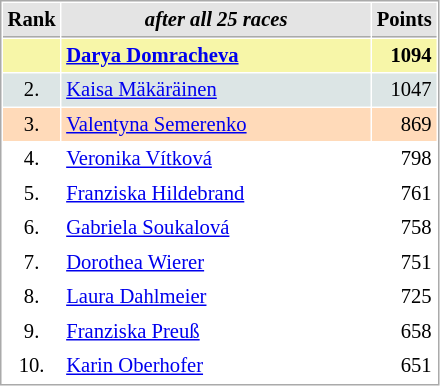<table cellspacing="1" cellpadding="3" style="border:1px solid #aaa; font-size:86%;">
<tr style="background:#e4e4e4;">
<th style="border-bottom:1px solid #aaa; width:10px;">Rank</th>
<th style="border-bottom:1px solid #aaa; width:200px; white-space:nowrap;"><em>after all 25 races</em></th>
<th style="border-bottom:1px solid #aaa; width:20px;">Points</th>
</tr>
<tr style="background:#f7f6a8;">
<td style="text-align:center"></td>
<td> <strong><a href='#'>Darya Domracheva</a></strong></td>
<td style="text-align:right"><strong>1094</strong></td>
</tr>
<tr style="background:#dce5e5;">
<td style="text-align:center">2.</td>
<td> <a href='#'>Kaisa Mäkäräinen</a></td>
<td style="text-align:right">1047</td>
</tr>
<tr style="background:#ffdab9;">
<td style="text-align:center">3.</td>
<td> <a href='#'>Valentyna Semerenko</a></td>
<td style="text-align:right">869</td>
</tr>
<tr>
<td style="text-align:center">4.</td>
<td> <a href='#'>Veronika Vítková</a></td>
<td style="text-align:right">798</td>
</tr>
<tr>
<td style="text-align:center">5.</td>
<td> <a href='#'>Franziska Hildebrand</a></td>
<td style="text-align:right">761</td>
</tr>
<tr>
<td style="text-align:center">6.</td>
<td> <a href='#'>Gabriela Soukalová</a></td>
<td style="text-align:right">758</td>
</tr>
<tr>
<td style="text-align:center">7.</td>
<td> <a href='#'>Dorothea Wierer</a></td>
<td style="text-align:right">751</td>
</tr>
<tr>
<td style="text-align:center">8.</td>
<td> <a href='#'>Laura Dahlmeier</a></td>
<td style="text-align:right">725</td>
</tr>
<tr>
<td style="text-align:center">9.</td>
<td> <a href='#'>Franziska Preuß</a></td>
<td style="text-align:right">658</td>
</tr>
<tr>
<td style="text-align:center">10.</td>
<td> <a href='#'>Karin Oberhofer</a></td>
<td style="text-align:right">651</td>
</tr>
</table>
